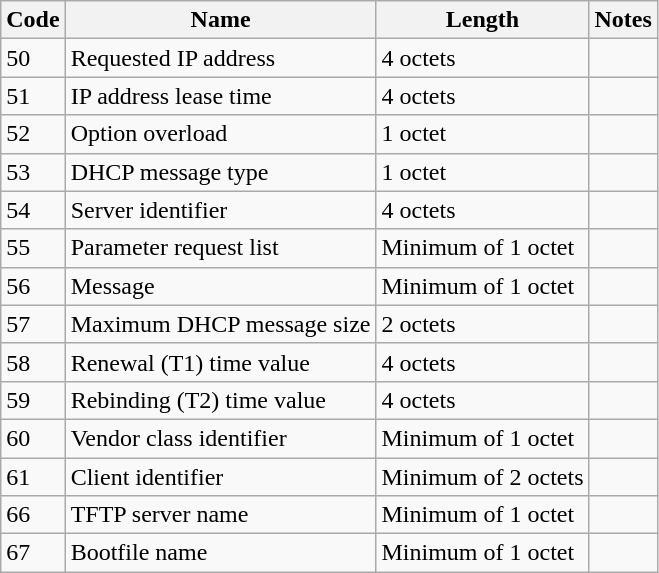<table class="wikitable sortable">
<tr>
<th>Code</th>
<th>Name</th>
<th>Length</th>
<th>Notes</th>
</tr>
<tr>
<td>50</td>
<td>Requested IP address</td>
<td>4 octets</td>
<td></td>
</tr>
<tr>
<td>51</td>
<td>IP address lease time</td>
<td>4 octets</td>
<td></td>
</tr>
<tr>
<td>52</td>
<td>Option overload</td>
<td>1 octet</td>
<td></td>
</tr>
<tr>
<td>53</td>
<td>DHCP message type</td>
<td>1 octet</td>
<td></td>
</tr>
<tr>
<td>54</td>
<td>Server identifier</td>
<td>4 octets</td>
<td></td>
</tr>
<tr>
<td>55</td>
<td>Parameter request list</td>
<td>Minimum of 1 octet</td>
<td></td>
</tr>
<tr>
<td>56</td>
<td>Message</td>
<td>Minimum of 1 octet</td>
<td></td>
</tr>
<tr>
<td>57</td>
<td>Maximum DHCP message size</td>
<td>2 octets</td>
<td></td>
</tr>
<tr>
<td>58</td>
<td>Renewal (T1) time value</td>
<td>4 octets</td>
<td></td>
</tr>
<tr>
<td>59</td>
<td>Rebinding (T2) time value</td>
<td>4 octets</td>
<td></td>
</tr>
<tr>
<td>60</td>
<td>Vendor class identifier</td>
<td>Minimum of 1 octet</td>
<td></td>
</tr>
<tr>
<td>61</td>
<td>Client identifier</td>
<td>Minimum of 2 octets</td>
<td></td>
</tr>
<tr>
<td>66</td>
<td>TFTP server name</td>
<td>Minimum of 1 octet</td>
<td></td>
</tr>
<tr>
<td>67</td>
<td>Bootfile name</td>
<td>Minimum of 1 octet</td>
<td></td>
</tr>
</table>
